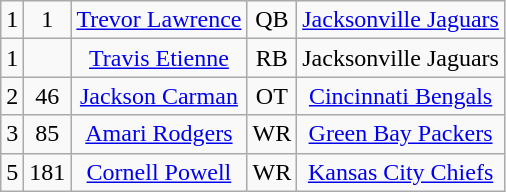<table class="wikitable" style="text-align:center">
<tr>
<td>1</td>
<td>1</td>
<td><a href='#'>Trevor Lawrence</a></td>
<td>QB</td>
<td><a href='#'>Jacksonville Jaguars</a></td>
</tr>
<tr>
<td>1</td>
<td></td>
<td><a href='#'>Travis Etienne</a></td>
<td>RB</td>
<td>Jacksonville Jaguars</td>
</tr>
<tr>
<td>2</td>
<td>46</td>
<td><a href='#'>Jackson Carman</a></td>
<td>OT</td>
<td><a href='#'>Cincinnati Bengals</a></td>
</tr>
<tr>
<td>3</td>
<td>85</td>
<td><a href='#'>Amari Rodgers</a></td>
<td>WR</td>
<td><a href='#'>Green Bay Packers</a></td>
</tr>
<tr>
<td>5</td>
<td>181</td>
<td><a href='#'>Cornell Powell</a></td>
<td>WR</td>
<td><a href='#'>Kansas City Chiefs</a></td>
</tr>
</table>
